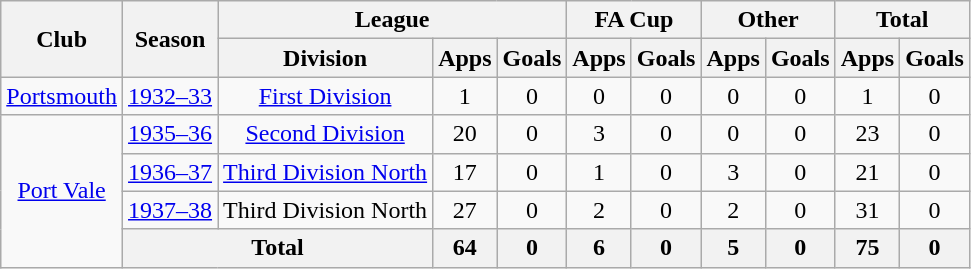<table class="wikitable" style="text-align: center;">
<tr>
<th rowspan="2">Club</th>
<th rowspan="2">Season</th>
<th colspan="3">League</th>
<th colspan="2">FA Cup</th>
<th colspan="2">Other</th>
<th colspan="2">Total</th>
</tr>
<tr>
<th>Division</th>
<th>Apps</th>
<th>Goals</th>
<th>Apps</th>
<th>Goals</th>
<th>Apps</th>
<th>Goals</th>
<th>Apps</th>
<th>Goals</th>
</tr>
<tr>
<td><a href='#'>Portsmouth</a></td>
<td><a href='#'>1932–33</a></td>
<td><a href='#'>First Division</a></td>
<td>1</td>
<td>0</td>
<td>0</td>
<td>0</td>
<td>0</td>
<td>0</td>
<td>1</td>
<td>0</td>
</tr>
<tr>
<td rowspan="4"><a href='#'>Port Vale</a></td>
<td><a href='#'>1935–36</a></td>
<td><a href='#'>Second Division</a></td>
<td>20</td>
<td>0</td>
<td>3</td>
<td>0</td>
<td>0</td>
<td>0</td>
<td>23</td>
<td>0</td>
</tr>
<tr>
<td><a href='#'>1936–37</a></td>
<td><a href='#'>Third Division North</a></td>
<td>17</td>
<td>0</td>
<td>1</td>
<td>0</td>
<td>3</td>
<td>0</td>
<td>21</td>
<td>0</td>
</tr>
<tr>
<td><a href='#'>1937–38</a></td>
<td>Third Division North</td>
<td>27</td>
<td>0</td>
<td>2</td>
<td>0</td>
<td>2</td>
<td>0</td>
<td>31</td>
<td>0</td>
</tr>
<tr>
<th colspan="2">Total</th>
<th>64</th>
<th>0</th>
<th>6</th>
<th>0</th>
<th>5</th>
<th>0</th>
<th>75</th>
<th>0</th>
</tr>
</table>
